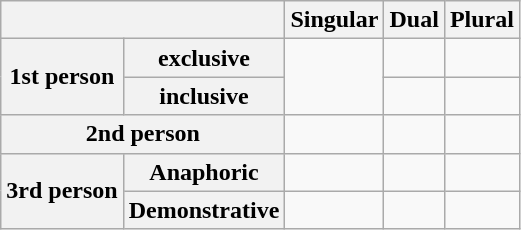<table class="wikitable">
<tr>
<th colspan="2"></th>
<th>Singular</th>
<th>Dual</th>
<th>Plural</th>
</tr>
<tr>
<th rowspan="2">1st person</th>
<th>exclusive</th>
<td rowspan="2"></td>
<td></td>
<td></td>
</tr>
<tr>
<th>inclusive</th>
<td></td>
<td></td>
</tr>
<tr>
<th colspan="2">2nd person</th>
<td></td>
<td></td>
<td></td>
</tr>
<tr>
<th rowspan="2">3rd person</th>
<th>Anaphoric</th>
<td></td>
<td></td>
<td></td>
</tr>
<tr>
<th>Demonstrative</th>
<td></td>
<td></td>
<td></td>
</tr>
</table>
